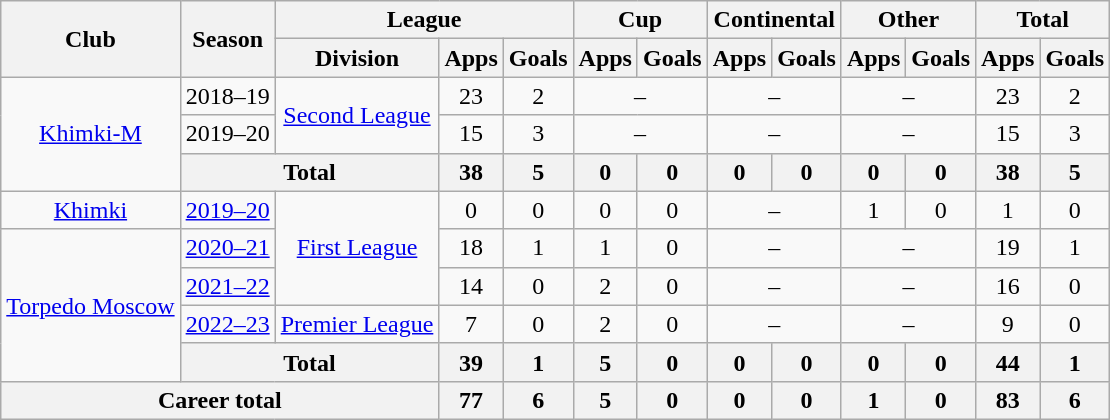<table class="wikitable" style="text-align: center;">
<tr>
<th rowspan=2>Club</th>
<th rowspan=2>Season</th>
<th colspan=3>League</th>
<th colspan=2>Cup</th>
<th colspan=2>Continental</th>
<th colspan=2>Other</th>
<th colspan=2>Total</th>
</tr>
<tr>
<th>Division</th>
<th>Apps</th>
<th>Goals</th>
<th>Apps</th>
<th>Goals</th>
<th>Apps</th>
<th>Goals</th>
<th>Apps</th>
<th>Goals</th>
<th>Apps</th>
<th>Goals</th>
</tr>
<tr>
<td rowspan="3"><a href='#'>Khimki-M</a></td>
<td>2018–19</td>
<td rowspan="2"><a href='#'>Second League</a></td>
<td>23</td>
<td>2</td>
<td colspan=2>–</td>
<td colspan=2>–</td>
<td colspan=2>–</td>
<td>23</td>
<td>2</td>
</tr>
<tr>
<td>2019–20</td>
<td>15</td>
<td>3</td>
<td colspan=2>–</td>
<td colspan=2>–</td>
<td colspan=2>–</td>
<td>15</td>
<td>3</td>
</tr>
<tr>
<th colspan=2>Total</th>
<th>38</th>
<th>5</th>
<th>0</th>
<th>0</th>
<th>0</th>
<th>0</th>
<th>0</th>
<th>0</th>
<th>38</th>
<th>5</th>
</tr>
<tr>
<td><a href='#'>Khimki</a></td>
<td><a href='#'>2019–20</a></td>
<td rowspan="3"><a href='#'>First League</a></td>
<td>0</td>
<td>0</td>
<td>0</td>
<td>0</td>
<td colspan=2>–</td>
<td>1</td>
<td>0</td>
<td>1</td>
<td>0</td>
</tr>
<tr>
<td rowspan="4"><a href='#'>Torpedo Moscow</a></td>
<td><a href='#'>2020–21</a></td>
<td>18</td>
<td>1</td>
<td>1</td>
<td>0</td>
<td colspan=2>–</td>
<td colspan=2>–</td>
<td>19</td>
<td>1</td>
</tr>
<tr>
<td><a href='#'>2021–22</a></td>
<td>14</td>
<td>0</td>
<td>2</td>
<td>0</td>
<td colspan=2>–</td>
<td colspan=2>–</td>
<td>16</td>
<td>0</td>
</tr>
<tr>
<td><a href='#'>2022–23</a></td>
<td><a href='#'>Premier League</a></td>
<td>7</td>
<td>0</td>
<td>2</td>
<td>0</td>
<td colspan=2>–</td>
<td colspan=2>–</td>
<td>9</td>
<td>0</td>
</tr>
<tr>
<th colspan=2>Total</th>
<th>39</th>
<th>1</th>
<th>5</th>
<th>0</th>
<th>0</th>
<th>0</th>
<th>0</th>
<th>0</th>
<th>44</th>
<th>1</th>
</tr>
<tr>
<th colspan=3>Career total</th>
<th>77</th>
<th>6</th>
<th>5</th>
<th>0</th>
<th>0</th>
<th>0</th>
<th>1</th>
<th>0</th>
<th>83</th>
<th>6</th>
</tr>
</table>
